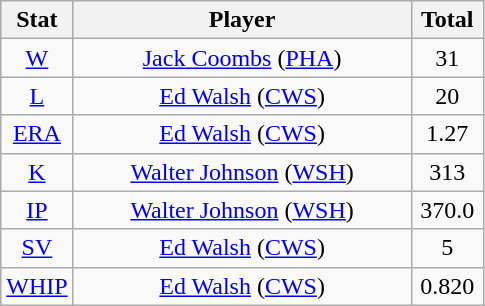<table class="wikitable" style="text-align:center;">
<tr>
<th style="width:15%;">Stat</th>
<th>Player</th>
<th style="width:15%;">Total</th>
</tr>
<tr>
<td><a href='#'>W</a></td>
<td><a href='#'>Jack Coombs</a> (<a href='#'>PHA</a>)</td>
<td>31</td>
</tr>
<tr>
<td><a href='#'>L</a></td>
<td><a href='#'>Ed Walsh</a> (<a href='#'>CWS</a>)</td>
<td>20</td>
</tr>
<tr>
<td><a href='#'>ERA</a></td>
<td><a href='#'>Ed Walsh</a> (<a href='#'>CWS</a>)</td>
<td>1.27</td>
</tr>
<tr>
<td><a href='#'>K</a></td>
<td><a href='#'>Walter Johnson</a> (<a href='#'>WSH</a>)</td>
<td>313</td>
</tr>
<tr>
<td><a href='#'>IP</a></td>
<td><a href='#'>Walter Johnson</a> (<a href='#'>WSH</a>)</td>
<td>370.0</td>
</tr>
<tr>
<td><a href='#'>SV</a></td>
<td><a href='#'>Ed Walsh</a> (<a href='#'>CWS</a>)</td>
<td>5</td>
</tr>
<tr>
<td><a href='#'>WHIP</a></td>
<td><a href='#'>Ed Walsh</a> (<a href='#'>CWS</a>)</td>
<td>0.820</td>
</tr>
</table>
